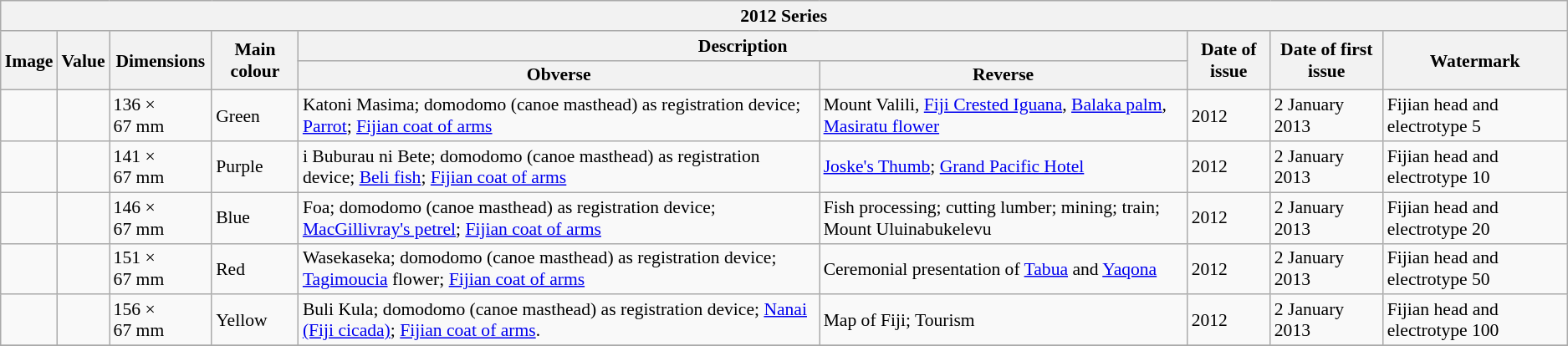<table class="wikitable" style="font-size: 90%">
<tr>
<th colspan=9>2012 Series</th>
</tr>
<tr>
<th rowspan=2>Image</th>
<th rowspan=2>Value</th>
<th rowspan=2>Dimensions</th>
<th rowspan=2>Main colour</th>
<th colspan=2>Description</th>
<th rowspan=2>Date of issue</th>
<th rowspan=2>Date of first issue</th>
<th rowspan=2>Watermark</th>
</tr>
<tr>
<th>Obverse</th>
<th>Reverse</th>
</tr>
<tr>
<td><br></td>
<td></td>
<td>136 × 67 mm</td>
<td>Green</td>
<td>Katoni Masima; domodomo (canoe masthead) as registration device; <a href='#'>Parrot</a>; <a href='#'>Fijian coat of arms</a></td>
<td>Mount Valili, <a href='#'>Fiji Crested Iguana</a>, <a href='#'>Balaka palm</a>, <a href='#'>Masiratu flower</a></td>
<td>2012</td>
<td>2 January 2013</td>
<td>Fijian head and electrotype 5</td>
</tr>
<tr>
<td><br></td>
<td></td>
<td>141 × 67 mm</td>
<td>Purple</td>
<td>i Buburau ni Bete; domodomo (canoe masthead) as registration device; <a href='#'>Beli fish</a>; <a href='#'>Fijian coat of arms</a></td>
<td><a href='#'>Joske's Thumb</a>; <a href='#'>Grand Pacific Hotel</a></td>
<td>2012</td>
<td>2 January 2013</td>
<td>Fijian head and electrotype 10</td>
</tr>
<tr>
<td><br></td>
<td></td>
<td>146 × 67 mm</td>
<td>Blue</td>
<td>Foa; domodomo (canoe masthead) as registration device; <a href='#'>MacGillivray's petrel</a>; <a href='#'>Fijian coat of arms</a></td>
<td>Fish processing; cutting lumber; mining; train; Mount Uluinabukelevu</td>
<td>2012</td>
<td>2 January 2013</td>
<td>Fijian head and electrotype 20</td>
</tr>
<tr>
<td><br></td>
<td></td>
<td>151 × 67 mm</td>
<td>Red</td>
<td>Wasekaseka; domodomo (canoe masthead) as registration device; <a href='#'>Tagimoucia</a> flower; <a href='#'>Fijian coat of arms</a></td>
<td>Ceremonial presentation of <a href='#'>Tabua</a> and <a href='#'>Yaqona</a></td>
<td>2012</td>
<td>2 January 2013</td>
<td>Fijian head and electrotype 50</td>
</tr>
<tr>
<td><br></td>
<td></td>
<td>156 × 67 mm</td>
<td>Yellow</td>
<td>Buli Kula; domodomo (canoe masthead) as registration device; <a href='#'>Nanai (Fiji cicada)</a>; <a href='#'>Fijian coat of arms</a>.</td>
<td>Map of Fiji; Tourism</td>
<td>2012</td>
<td>2 January 2013</td>
<td>Fijian head and electrotype 100</td>
</tr>
<tr>
</tr>
</table>
